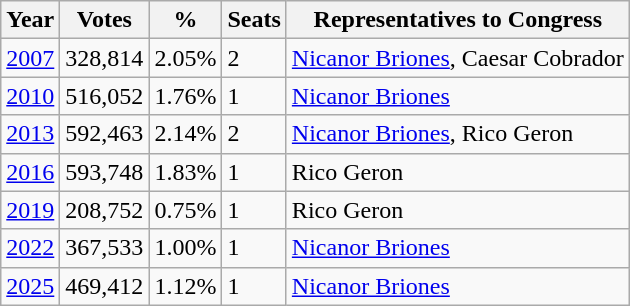<table class="wikitable">
<tr>
<th>Year</th>
<th>Votes</th>
<th>%</th>
<th>Seats</th>
<th>Representatives to Congress</th>
</tr>
<tr>
<td><a href='#'>2007</a></td>
<td>328,814</td>
<td>2.05%</td>
<td>2</td>
<td><a href='#'>Nicanor Briones</a>, Caesar Cobrador</td>
</tr>
<tr>
<td><a href='#'>2010</a></td>
<td>516,052</td>
<td>1.76%</td>
<td>1</td>
<td><a href='#'>Nicanor Briones</a></td>
</tr>
<tr>
<td><a href='#'>2013</a></td>
<td>592,463</td>
<td>2.14%</td>
<td>2</td>
<td><a href='#'>Nicanor Briones</a>, Rico Geron</td>
</tr>
<tr>
<td><a href='#'>2016</a></td>
<td>593,748</td>
<td>1.83%</td>
<td>1</td>
<td>Rico Geron</td>
</tr>
<tr>
<td><a href='#'>2019</a></td>
<td>208,752</td>
<td>0.75%</td>
<td>1</td>
<td>Rico Geron</td>
</tr>
<tr>
<td><a href='#'>2022</a></td>
<td>367,533</td>
<td>1.00%</td>
<td>1</td>
<td><a href='#'>Nicanor Briones</a></td>
</tr>
<tr>
<td><a href='#'>2025</a></td>
<td>469,412</td>
<td>1.12%</td>
<td>1</td>
<td><a href='#'>Nicanor Briones</a></td>
</tr>
</table>
